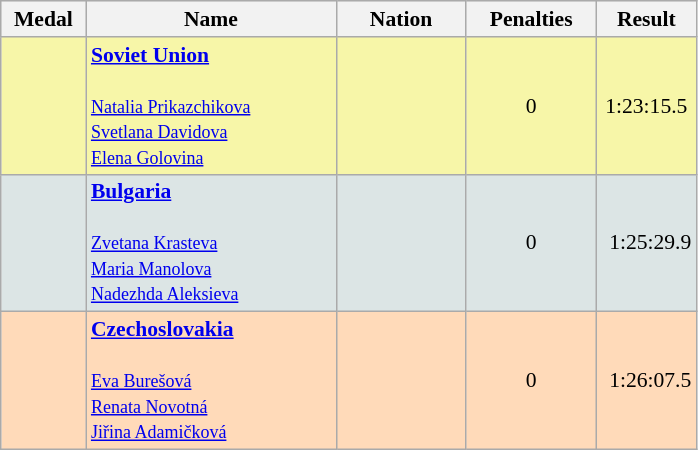<table class=wikitable style="border:1px solid #AAAAAA;font-size:90%">
<tr bgcolor="#E4E4E4">
<th style="border-bottom:1px solid #AAAAAA" width=50>Medal</th>
<th style="border-bottom:1px solid #AAAAAA" width=160>Name</th>
<th style="border-bottom:1px solid #AAAAAA" width=80>Nation</th>
<th style="border-bottom:1px solid #AAAAAA" width=80>Penalties</th>
<th style="border-bottom:1px solid #AAAAAA" width=60>Result</th>
</tr>
<tr bgcolor="#F7F6A8">
<td align="center"></td>
<td><strong><a href='#'>Soviet Union</a></strong><br><br><small><a href='#'>Natalia Prikazchikova</a><br><a href='#'>Svetlana Davidova</a><br><a href='#'>Elena Golovina</a></small></td>
<td></td>
<td align="center">0</td>
<td align="center">1:23:15.5</td>
</tr>
<tr bgcolor="#DCE5E5">
<td align="center"></td>
<td><strong><a href='#'>Bulgaria</a></strong><br><br><small><a href='#'>Zvetana Krasteva</a><br><a href='#'>Maria Manolova</a><br><a href='#'>Nadezhda Aleksieva</a></small></td>
<td></td>
<td align="center">0</td>
<td align="right">1:25:29.9</td>
</tr>
<tr bgcolor="#FFDAB9">
<td align="center"></td>
<td><strong><a href='#'>Czechoslovakia</a></strong><br><br><small><a href='#'>Eva Burešová</a><br><a href='#'>Renata Novotná</a><br><a href='#'>Jiřina Adamičková</a></small></td>
<td></td>
<td align="center">0</td>
<td align="right">1:26:07.5</td>
</tr>
</table>
